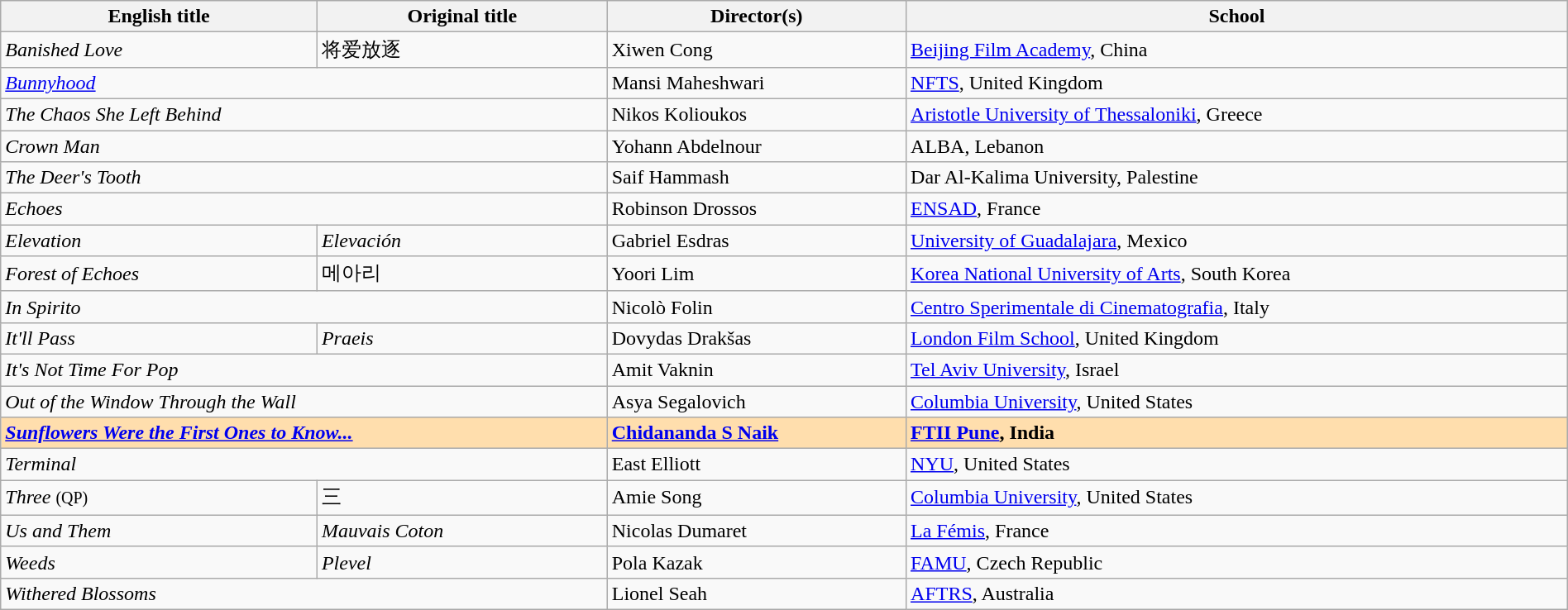<table class="wikitable" style="width:100%; margin-bottom:4px">
<tr>
<th>English title</th>
<th>Original title</th>
<th>Director(s)</th>
<th>School</th>
</tr>
<tr>
<td><em>Banished Love</em></td>
<td>将爱放逐</td>
<td>Xiwen Cong</td>
<td><a href='#'>Beijing Film Academy</a>, China</td>
</tr>
<tr>
<td colspan="2"><em><a href='#'>Bunnyhood</a></em></td>
<td>Mansi Maheshwari</td>
<td><a href='#'>NFTS</a>, United Kingdom</td>
</tr>
<tr>
<td colspan="2"><em>The Chaos She Left Behind</em></td>
<td>Nikos Kolioukos</td>
<td><a href='#'>Aristotle University of Thessaloniki</a>, Greece</td>
</tr>
<tr>
<td colspan="2"><em>Crown Man</em></td>
<td>Yohann Abdelnour</td>
<td>ALBA, Lebanon</td>
</tr>
<tr>
<td colspan="2"><em>The Deer's Tooth</em></td>
<td>Saif Hammash</td>
<td>Dar Al-Kalima University, Palestine</td>
</tr>
<tr>
<td colspan="2"><em>Echoes</em></td>
<td>Robinson Drossos</td>
<td><a href='#'>ENSAD</a>, France</td>
</tr>
<tr>
<td><em>Elevation</em></td>
<td><em>Elevación</em></td>
<td>Gabriel Esdras</td>
<td><a href='#'>University of Guadalajara</a>, Mexico</td>
</tr>
<tr>
<td><em>Forest of Echoes</em></td>
<td>메아리</td>
<td>Yoori Lim</td>
<td><a href='#'>Korea National University of Arts</a>, South Korea</td>
</tr>
<tr>
<td colspan="2"><em>In Spirito</em></td>
<td>Nicolò Folin</td>
<td><a href='#'>Centro Sperimentale di Cinematografia</a>, Italy</td>
</tr>
<tr>
<td><em>It'll Pass</em></td>
<td><em>Praeis</em></td>
<td>Dovydas Drakšas</td>
<td><a href='#'>London Film School</a>, United Kingdom</td>
</tr>
<tr>
<td colspan="2"><em>It's Not Time For Pop</em></td>
<td>Amit Vaknin</td>
<td><a href='#'>Tel Aviv University</a>, Israel</td>
</tr>
<tr>
<td colspan="2"><em>Out of the Window Through the Wall</em></td>
<td>Asya Segalovich</td>
<td><a href='#'>Columbia University</a>, United States</td>
</tr>
<tr style="background:#FFDEAD;">
<td colspan="2"><strong><em><a href='#'>Sunflowers Were the First Ones to Know...</a></em></strong></td>
<td><strong><a href='#'>Chidananda S Naik</a></strong></td>
<td><strong><a href='#'>FTII Pune</a>, India</strong></td>
</tr>
<tr>
<td colspan="2"><em>Terminal</em></td>
<td>East Elliott</td>
<td><a href='#'>NYU</a>, United States</td>
</tr>
<tr>
<td><em>Three</em> <small>(QP)</small></td>
<td>三</td>
<td>Amie Song</td>
<td><a href='#'>Columbia University</a>, United States</td>
</tr>
<tr>
<td><em>Us and Them</em></td>
<td><em>Mauvais Coton</em></td>
<td>Nicolas Dumaret</td>
<td><a href='#'>La Fémis</a>, France</td>
</tr>
<tr>
<td><em>Weeds</em></td>
<td><em>Plevel</em></td>
<td>Pola Kazak</td>
<td><a href='#'>FAMU</a>, Czech Republic</td>
</tr>
<tr>
<td colspan="2"><em>Withered Blossoms</em></td>
<td>Lionel Seah</td>
<td><a href='#'>AFTRS</a>, Australia</td>
</tr>
</table>
